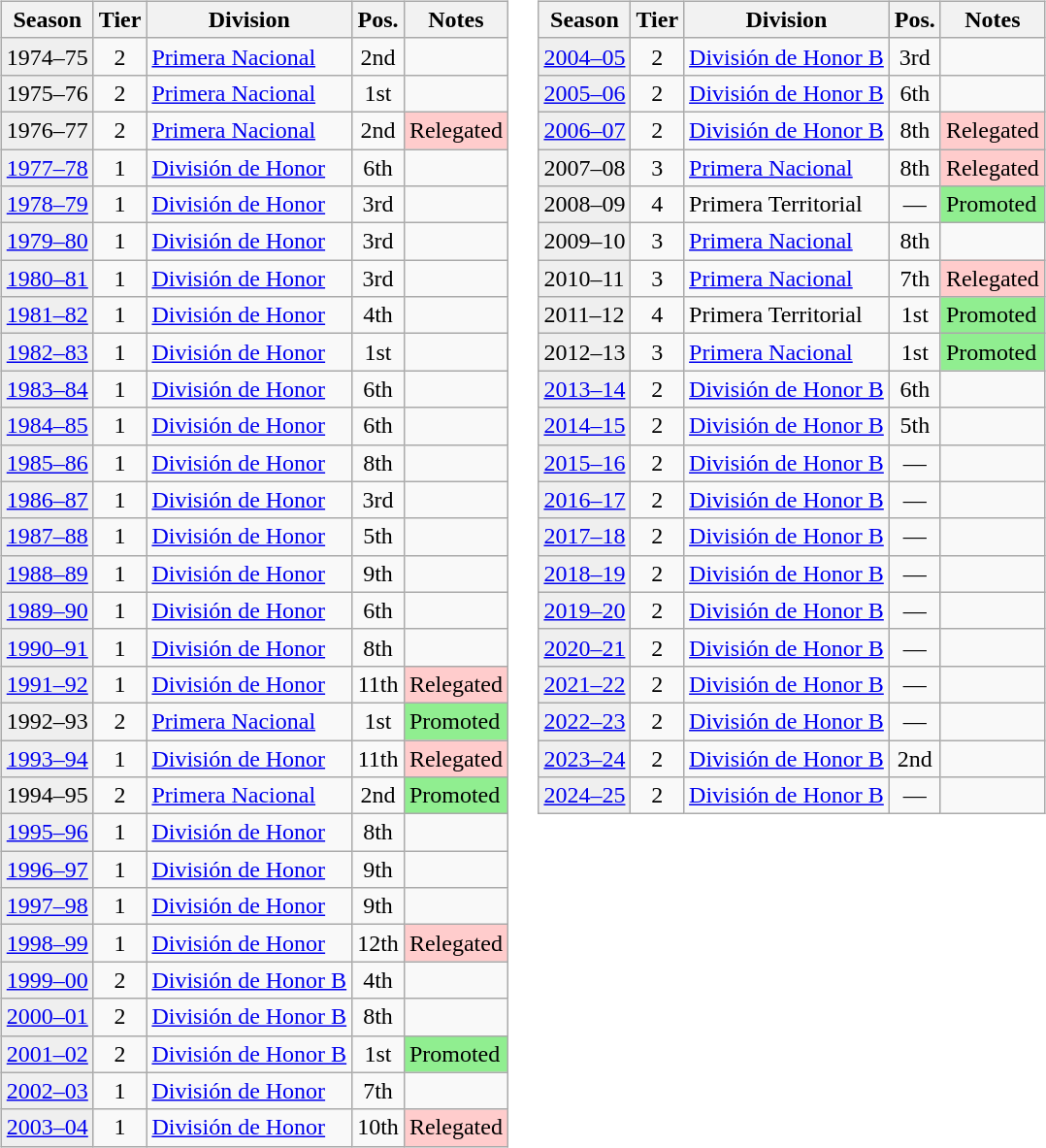<table>
<tr>
<td valign="top" width=0%><br><table class="wikitable">
<tr>
<th>Season</th>
<th>Tier</th>
<th>Division</th>
<th>Pos.</th>
<th>Notes</th>
</tr>
<tr>
<td style="background:#efefef;">1974–75</td>
<td align="center">2</td>
<td><a href='#'>Primera Nacional</a></td>
<td align="center">2nd</td>
<td></td>
</tr>
<tr>
<td style="background:#efefef;">1975–76</td>
<td align="center">2</td>
<td><a href='#'>Primera Nacional</a></td>
<td align="center">1st</td>
<td></td>
</tr>
<tr>
<td style="background:#efefef;">1976–77</td>
<td align="center">2</td>
<td><a href='#'>Primera Nacional</a></td>
<td align="center">2nd</td>
<td style="background:#ffcccc">Relegated</td>
</tr>
<tr>
<td style="background:#efefef;"><a href='#'>1977–78</a></td>
<td align="center">1</td>
<td><a href='#'>División de Honor</a></td>
<td align="center">6th</td>
<td></td>
</tr>
<tr>
<td style="background:#efefef;"><a href='#'>1978–79</a></td>
<td align="center">1</td>
<td><a href='#'>División de Honor</a></td>
<td align="center">3rd</td>
<td></td>
</tr>
<tr>
<td style="background:#efefef;"><a href='#'>1979–80</a></td>
<td align="center">1</td>
<td><a href='#'>División de Honor</a></td>
<td align="center">3rd</td>
<td></td>
</tr>
<tr>
<td style="background:#efefef;"><a href='#'>1980–81</a></td>
<td align="center">1</td>
<td><a href='#'>División de Honor</a></td>
<td align="center">3rd</td>
<td></td>
</tr>
<tr>
<td style="background:#efefef;"><a href='#'>1981–82</a></td>
<td align="center">1</td>
<td><a href='#'>División de Honor</a></td>
<td align="center">4th</td>
<td></td>
</tr>
<tr>
<td style="background:#efefef;"><a href='#'>1982–83</a></td>
<td align="center">1</td>
<td><a href='#'>División de Honor</a></td>
<td align="center">1st</td>
<td></td>
</tr>
<tr>
<td style="background:#efefef;"><a href='#'>1983–84</a></td>
<td align="center">1</td>
<td><a href='#'>División de Honor</a></td>
<td align="center">6th</td>
<td></td>
</tr>
<tr>
<td style="background:#efefef;"><a href='#'>1984–85</a></td>
<td align="center">1</td>
<td><a href='#'>División de Honor</a></td>
<td align="center">6th</td>
<td></td>
</tr>
<tr>
<td style="background:#efefef;"><a href='#'>1985–86</a></td>
<td align="center">1</td>
<td><a href='#'>División de Honor</a></td>
<td align="center">8th</td>
<td></td>
</tr>
<tr>
<td style="background:#efefef;"><a href='#'>1986–87</a></td>
<td align="center">1</td>
<td><a href='#'>División de Honor</a></td>
<td align="center">3rd</td>
<td></td>
</tr>
<tr>
<td style="background:#efefef;"><a href='#'>1987–88</a></td>
<td align="center">1</td>
<td><a href='#'>División de Honor</a></td>
<td align="center">5th</td>
<td></td>
</tr>
<tr>
<td style="background:#efefef;"><a href='#'>1988–89</a></td>
<td align="center">1</td>
<td><a href='#'>División de Honor</a></td>
<td align="center">9th</td>
<td></td>
</tr>
<tr>
<td style="background:#efefef;"><a href='#'>1989–90</a></td>
<td align="center">1</td>
<td><a href='#'>División de Honor</a></td>
<td align="center">6th</td>
<td></td>
</tr>
<tr>
<td style="background:#efefef;"><a href='#'>1990–91</a></td>
<td align="center">1</td>
<td><a href='#'>División de Honor</a></td>
<td align="center">8th</td>
<td></td>
</tr>
<tr>
<td style="background:#efefef;"><a href='#'>1991–92</a></td>
<td align="center">1</td>
<td><a href='#'>División de Honor</a></td>
<td align="center">11th</td>
<td style="background:#ffcccc">Relegated</td>
</tr>
<tr>
<td style="background:#efefef;">1992–93</td>
<td align="center">2</td>
<td><a href='#'>Primera Nacional</a></td>
<td align="center">1st</td>
<td style="background:#90EE90">Promoted</td>
</tr>
<tr>
<td style="background:#efefef;"><a href='#'>1993–94</a></td>
<td align="center">1</td>
<td><a href='#'>División de Honor</a></td>
<td align="center">11th</td>
<td style="background:#ffcccc">Relegated</td>
</tr>
<tr>
<td style="background:#efefef;">1994–95</td>
<td align="center">2</td>
<td><a href='#'>Primera Nacional</a></td>
<td align="center">2nd</td>
<td style="background:#90EE90">Promoted</td>
</tr>
<tr>
<td style="background:#efefef;"><a href='#'>1995–96</a></td>
<td align="center">1</td>
<td><a href='#'>División de Honor</a></td>
<td align="center">8th</td>
<td></td>
</tr>
<tr>
<td style="background:#efefef;"><a href='#'>1996–97</a></td>
<td align="center">1</td>
<td><a href='#'>División de Honor</a></td>
<td align="center">9th</td>
<td></td>
</tr>
<tr>
<td style="background:#efefef;"><a href='#'>1997–98</a></td>
<td align="center">1</td>
<td><a href='#'>División de Honor</a></td>
<td align="center">9th</td>
<td></td>
</tr>
<tr>
<td style="background:#efefef;"><a href='#'>1998–99</a></td>
<td align="center">1</td>
<td><a href='#'>División de Honor</a></td>
<td align="center">12th</td>
<td style="background:#ffcccc">Relegated</td>
</tr>
<tr>
<td style="background:#efefef;"><a href='#'>1999–00</a></td>
<td align="center">2</td>
<td><a href='#'>División de Honor B</a></td>
<td align="center">4th</td>
<td></td>
</tr>
<tr>
<td style="background:#efefef;"><a href='#'>2000–01</a></td>
<td align="center">2</td>
<td><a href='#'>División de Honor B</a></td>
<td align="center">8th</td>
<td></td>
</tr>
<tr>
<td style="background:#efefef;"><a href='#'>2001–02</a></td>
<td align="center">2</td>
<td><a href='#'>División de Honor B</a></td>
<td align="center">1st</td>
<td style="background:#90EE90">Promoted</td>
</tr>
<tr>
<td style="background:#efefef;"><a href='#'>2002–03</a></td>
<td align="center">1</td>
<td><a href='#'>División de Honor</a></td>
<td align="center">7th</td>
<td></td>
</tr>
<tr>
<td style="background:#efefef;"><a href='#'>2003–04</a></td>
<td align="center">1</td>
<td><a href='#'>División de Honor</a></td>
<td align="center">10th</td>
<td style="background:#ffcccc">Relegated</td>
</tr>
</table>
</td>
<td valign="top" width=0%><br><table class="wikitable">
<tr>
<th>Season</th>
<th>Tier</th>
<th>Division</th>
<th>Pos.</th>
<th>Notes</th>
</tr>
<tr>
<td style="background:#efefef;"><a href='#'>2004–05</a></td>
<td align="center">2</td>
<td><a href='#'>División de Honor B</a></td>
<td align="center">3rd</td>
<td></td>
</tr>
<tr>
<td style="background:#efefef;"><a href='#'>2005–06</a></td>
<td align="center">2</td>
<td><a href='#'>División de Honor B</a></td>
<td align="center">6th</td>
<td></td>
</tr>
<tr>
<td style="background:#efefef;"><a href='#'>2006–07</a></td>
<td align="center">2</td>
<td><a href='#'>División de Honor B</a></td>
<td align="center">8th</td>
<td style="background:#ffcccc">Relegated</td>
</tr>
<tr>
<td style="background:#efefef;">2007–08</td>
<td align="center">3</td>
<td><a href='#'>Primera Nacional</a></td>
<td align="center">8th</td>
<td style="background:#ffcccc">Relegated</td>
</tr>
<tr>
<td style="background:#efefef;">2008–09</td>
<td align="center">4</td>
<td>Primera Territorial</td>
<td align="center">—</td>
<td style="background:#90EE90">Promoted</td>
</tr>
<tr>
<td style="background:#efefef;">2009–10</td>
<td align="center">3</td>
<td><a href='#'>Primera Nacional</a></td>
<td align="center">8th</td>
<td></td>
</tr>
<tr>
<td style="background:#efefef;">2010–11</td>
<td align="center">3</td>
<td><a href='#'>Primera Nacional</a></td>
<td align="center">7th</td>
<td style="background:#ffcccc">Relegated</td>
</tr>
<tr>
<td style="background:#efefef;">2011–12</td>
<td align="center">4</td>
<td>Primera Territorial</td>
<td align="center">1st</td>
<td style="background:#90EE90">Promoted</td>
</tr>
<tr>
<td style="background:#efefef;">2012–13</td>
<td align="center">3</td>
<td><a href='#'>Primera Nacional</a></td>
<td align="center">1st</td>
<td style="background:#90EE90">Promoted</td>
</tr>
<tr>
<td style="background:#efefef;"><a href='#'>2013–14</a></td>
<td align="center">2</td>
<td><a href='#'>División de Honor B</a></td>
<td align="center">6th</td>
<td></td>
</tr>
<tr>
<td style="background:#efefef;"><a href='#'>2014–15</a></td>
<td align="center">2</td>
<td><a href='#'>División de Honor B</a></td>
<td align="center">5th</td>
<td></td>
</tr>
<tr>
<td style="background:#efefef;"><a href='#'>2015–16</a></td>
<td align="center">2</td>
<td><a href='#'>División de Honor B</a></td>
<td align="center">—</td>
<td></td>
</tr>
<tr>
<td style="background:#efefef;"><a href='#'>2016–17</a></td>
<td align="center">2</td>
<td><a href='#'>División de Honor B</a></td>
<td align="center">—</td>
<td></td>
</tr>
<tr>
<td style="background:#efefef;"><a href='#'>2017–18</a></td>
<td align="center">2</td>
<td><a href='#'>División de Honor B</a></td>
<td align="center">—</td>
<td></td>
</tr>
<tr>
<td style="background:#efefef;"><a href='#'>2018–19</a></td>
<td align="center">2</td>
<td><a href='#'>División de Honor B</a></td>
<td align="center">—</td>
<td></td>
</tr>
<tr>
<td style="background:#efefef;"><a href='#'>2019–20</a></td>
<td align="center">2</td>
<td><a href='#'>División de Honor B</a></td>
<td align="center">—</td>
<td></td>
</tr>
<tr>
<td style="background:#efefef;"><a href='#'>2020–21</a></td>
<td align="center">2</td>
<td><a href='#'>División de Honor B</a></td>
<td align="center">—</td>
<td></td>
</tr>
<tr>
<td style="background:#efefef;"><a href='#'>2021–22</a></td>
<td align="center">2</td>
<td><a href='#'>División de Honor B</a></td>
<td align="center">—</td>
<td></td>
</tr>
<tr>
<td style="background:#efefef;"><a href='#'>2022–23</a></td>
<td align="center">2</td>
<td><a href='#'>División de Honor B</a></td>
<td align="center">—</td>
<td></td>
</tr>
<tr>
<td style="background:#efefef;"><a href='#'>2023–24</a></td>
<td align="center">2</td>
<td><a href='#'>División de Honor B</a></td>
<td align="center">2nd</td>
<td></td>
</tr>
<tr>
<td style="background:#efefef;"><a href='#'>2024–25</a></td>
<td align="center">2</td>
<td><a href='#'>División de Honor B</a></td>
<td align="center">—</td>
<td></td>
</tr>
</table>
</td>
</tr>
</table>
